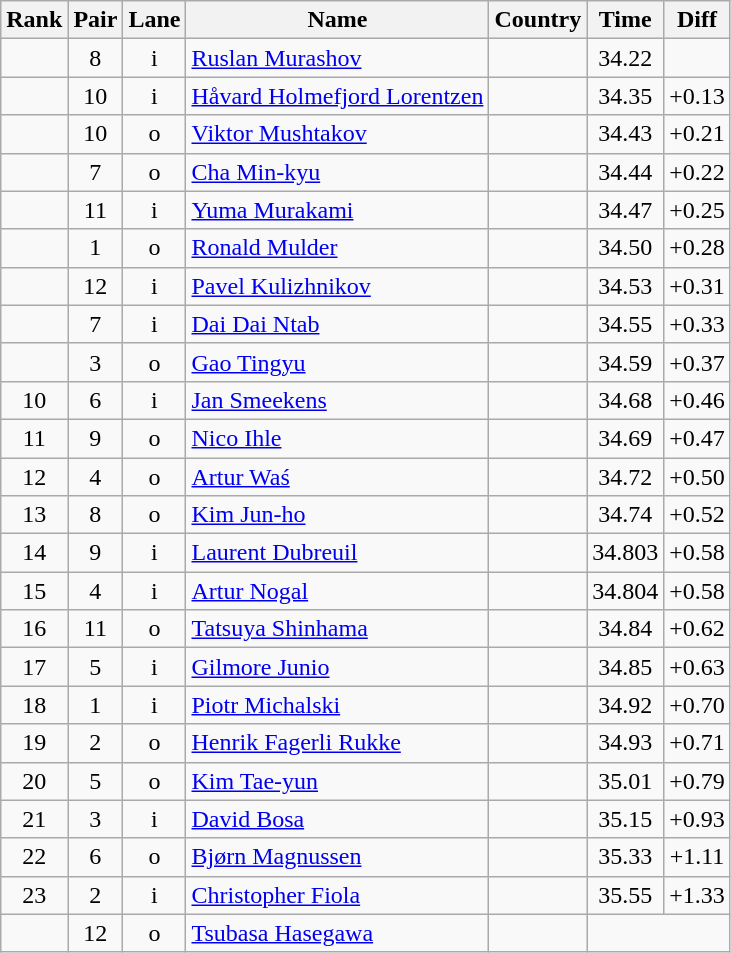<table class="wikitable sortable" style="text-align:center">
<tr>
<th>Rank</th>
<th>Pair</th>
<th>Lane</th>
<th>Name</th>
<th>Country</th>
<th>Time</th>
<th>Diff</th>
</tr>
<tr>
<td></td>
<td>8</td>
<td>i</td>
<td align=left><a href='#'>Ruslan Murashov</a></td>
<td align=left></td>
<td>34.22</td>
<td></td>
</tr>
<tr>
<td></td>
<td>10</td>
<td>i</td>
<td align=left><a href='#'>Håvard Holmefjord Lorentzen</a></td>
<td align=left></td>
<td>34.35</td>
<td>+0.13</td>
</tr>
<tr>
<td></td>
<td>10</td>
<td>o</td>
<td align=left><a href='#'>Viktor Mushtakov</a></td>
<td align=left></td>
<td>34.43</td>
<td>+0.21</td>
</tr>
<tr>
<td></td>
<td>7</td>
<td>o</td>
<td align=left><a href='#'>Cha Min-kyu</a></td>
<td align=left></td>
<td>34.44</td>
<td>+0.22</td>
</tr>
<tr>
<td></td>
<td>11</td>
<td>i</td>
<td align=left><a href='#'>Yuma Murakami</a></td>
<td align=left></td>
<td>34.47</td>
<td>+0.25</td>
</tr>
<tr>
<td></td>
<td>1</td>
<td>o</td>
<td align=left><a href='#'>Ronald Mulder</a></td>
<td align=left></td>
<td>34.50</td>
<td>+0.28</td>
</tr>
<tr>
<td></td>
<td>12</td>
<td>i</td>
<td align=left><a href='#'>Pavel Kulizhnikov</a></td>
<td align=left></td>
<td>34.53</td>
<td>+0.31</td>
</tr>
<tr>
<td></td>
<td>7</td>
<td>i</td>
<td align=left><a href='#'>Dai Dai Ntab</a></td>
<td align=left></td>
<td>34.55</td>
<td>+0.33</td>
</tr>
<tr>
<td></td>
<td>3</td>
<td>o</td>
<td align=left><a href='#'>Gao Tingyu</a></td>
<td align=left></td>
<td>34.59</td>
<td>+0.37</td>
</tr>
<tr>
<td>10</td>
<td>6</td>
<td>i</td>
<td align=left><a href='#'>Jan Smeekens</a></td>
<td align=left></td>
<td>34.68</td>
<td>+0.46</td>
</tr>
<tr>
<td>11</td>
<td>9</td>
<td>o</td>
<td align=left><a href='#'>Nico Ihle</a></td>
<td align=left></td>
<td>34.69</td>
<td>+0.47</td>
</tr>
<tr>
<td>12</td>
<td>4</td>
<td>o</td>
<td align=left><a href='#'>Artur Waś</a></td>
<td align=left></td>
<td>34.72</td>
<td>+0.50</td>
</tr>
<tr>
<td>13</td>
<td>8</td>
<td>o</td>
<td align=left><a href='#'>Kim Jun-ho</a></td>
<td align=left></td>
<td>34.74</td>
<td>+0.52</td>
</tr>
<tr>
<td>14</td>
<td>9</td>
<td>i</td>
<td align=left><a href='#'>Laurent Dubreuil</a></td>
<td align=left></td>
<td>34.803</td>
<td>+0.58</td>
</tr>
<tr>
<td>15</td>
<td>4</td>
<td>i</td>
<td align=left><a href='#'>Artur Nogal</a></td>
<td align=left></td>
<td>34.804</td>
<td>+0.58</td>
</tr>
<tr>
<td>16</td>
<td>11</td>
<td>o</td>
<td align=left><a href='#'>Tatsuya Shinhama</a></td>
<td align=left></td>
<td>34.84</td>
<td>+0.62</td>
</tr>
<tr>
<td>17</td>
<td>5</td>
<td>i</td>
<td align=left><a href='#'>Gilmore Junio</a></td>
<td align=left></td>
<td>34.85</td>
<td>+0.63</td>
</tr>
<tr>
<td>18</td>
<td>1</td>
<td>i</td>
<td align=left><a href='#'>Piotr Michalski</a></td>
<td align=left></td>
<td>34.92</td>
<td>+0.70</td>
</tr>
<tr>
<td>19</td>
<td>2</td>
<td>o</td>
<td align=left><a href='#'>Henrik Fagerli Rukke</a></td>
<td align=left></td>
<td>34.93</td>
<td>+0.71</td>
</tr>
<tr>
<td>20</td>
<td>5</td>
<td>o</td>
<td align=left><a href='#'>Kim Tae-yun</a></td>
<td align=left></td>
<td>35.01</td>
<td>+0.79</td>
</tr>
<tr>
<td>21</td>
<td>3</td>
<td>i</td>
<td align=left><a href='#'>David Bosa</a></td>
<td align=left></td>
<td>35.15</td>
<td>+0.93</td>
</tr>
<tr>
<td>22</td>
<td>6</td>
<td>o</td>
<td align=left><a href='#'>Bjørn Magnussen</a></td>
<td align=left></td>
<td>35.33</td>
<td>+1.11</td>
</tr>
<tr>
<td>23</td>
<td>2</td>
<td>i</td>
<td align=left><a href='#'>Christopher Fiola</a></td>
<td align=left></td>
<td>35.55</td>
<td>+1.33</td>
</tr>
<tr>
<td></td>
<td>12</td>
<td>o</td>
<td align=left><a href='#'>Tsubasa Hasegawa</a></td>
<td align=left></td>
<td colspan=2></td>
</tr>
</table>
